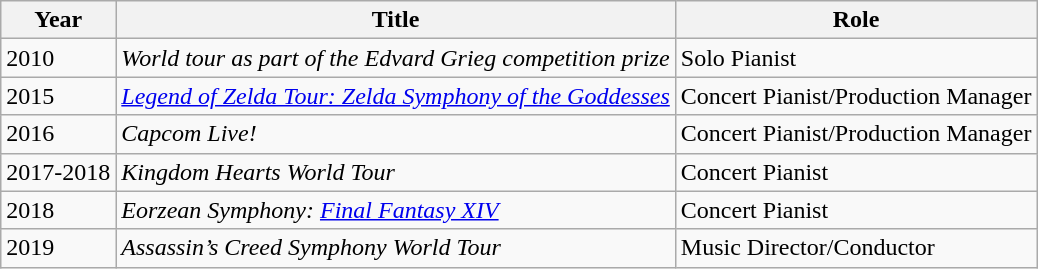<table class="wikitable">
<tr>
<th>Year</th>
<th>Title</th>
<th>Role</th>
</tr>
<tr>
<td>2010</td>
<td><em>World tour as part of the Edvard Grieg competition prize</em></td>
<td>Solo Pianist</td>
</tr>
<tr>
<td>2015</td>
<td><a href='#'><em>Legend of Zelda Tour: Zelda Symphony of the Goddesses</em></a></td>
<td>Concert Pianist/Production Manager</td>
</tr>
<tr>
<td>2016</td>
<td><em>Capcom Live!</em></td>
<td>Concert Pianist/Production Manager</td>
</tr>
<tr>
<td>2017-2018</td>
<td><em>Kingdom Hearts World Tour</em></td>
<td>Concert Pianist</td>
</tr>
<tr>
<td>2018</td>
<td><em>Eorzean Symphony: <a href='#'>Final Fantasy XIV</a></em></td>
<td>Concert Pianist</td>
</tr>
<tr>
<td>2019</td>
<td><em>Assassin’s Creed Symphony World Tour</em></td>
<td>Music Director/Conductor</td>
</tr>
</table>
